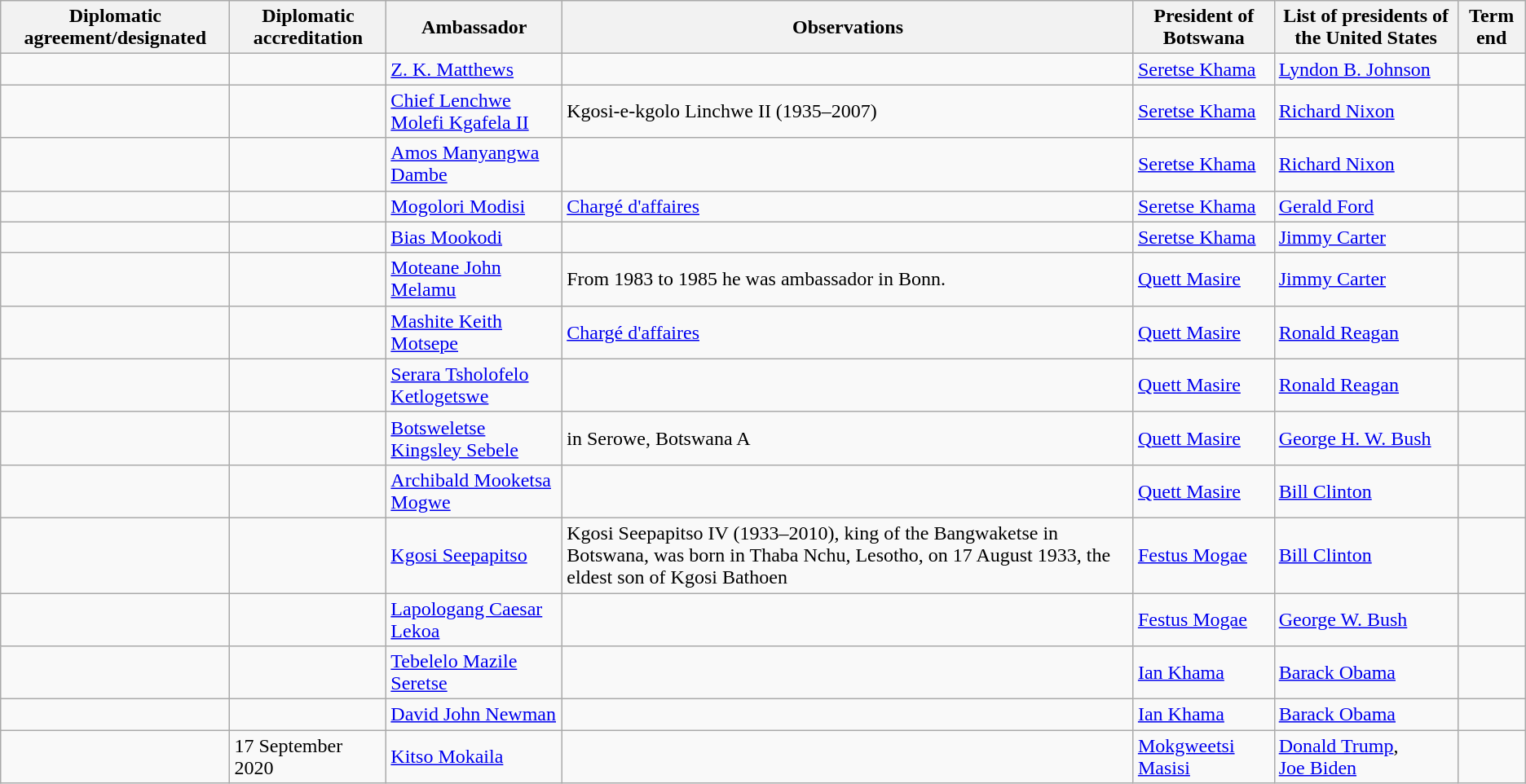<table class="wikitable sortable">
<tr>
<th>Diplomatic agreement/designated</th>
<th>Diplomatic accreditation</th>
<th>Ambassador</th>
<th>Observations</th>
<th>President of Botswana</th>
<th>List of presidents of the United States</th>
<th>Term end</th>
</tr>
<tr>
<td></td>
<td></td>
<td><a href='#'>Z. K. Matthews</a></td>
<td></td>
<td><a href='#'>Seretse Khama</a></td>
<td><a href='#'>Lyndon B. Johnson</a></td>
<td></td>
</tr>
<tr>
<td></td>
<td></td>
<td><a href='#'>Chief Lenchwe Molefi Kgafela II</a></td>
<td>Kgosi-e-kgolo Linchwe II (1935–2007)</td>
<td><a href='#'>Seretse Khama</a></td>
<td><a href='#'>Richard Nixon</a></td>
<td></td>
</tr>
<tr>
<td></td>
<td></td>
<td><a href='#'>Amos Manyangwa Dambe</a></td>
<td></td>
<td><a href='#'>Seretse Khama</a></td>
<td><a href='#'>Richard Nixon</a></td>
<td></td>
</tr>
<tr>
<td></td>
<td></td>
<td><a href='#'>Mogolori Modisi</a></td>
<td><a href='#'>Chargé d'affaires</a></td>
<td><a href='#'>Seretse Khama</a></td>
<td><a href='#'>Gerald Ford</a></td>
<td></td>
</tr>
<tr>
<td></td>
<td></td>
<td><a href='#'>Bias Mookodi</a></td>
<td></td>
<td><a href='#'>Seretse Khama</a></td>
<td><a href='#'>Jimmy Carter</a></td>
<td></td>
</tr>
<tr>
<td></td>
<td></td>
<td><a href='#'>Moteane John Melamu</a></td>
<td>From 1983 to 1985 he was ambassador in Bonn.</td>
<td><a href='#'>Quett Masire</a></td>
<td><a href='#'>Jimmy Carter</a></td>
<td></td>
</tr>
<tr>
<td></td>
<td></td>
<td><a href='#'>Mashite Keith Motsepe</a></td>
<td><a href='#'>Chargé d'affaires</a></td>
<td><a href='#'>Quett Masire</a></td>
<td><a href='#'>Ronald Reagan</a></td>
<td></td>
</tr>
<tr>
<td></td>
<td></td>
<td><a href='#'>Serara Tsholofelo Ketlogetswe</a></td>
<td></td>
<td><a href='#'>Quett Masire</a></td>
<td><a href='#'>Ronald Reagan</a></td>
<td></td>
</tr>
<tr>
<td></td>
<td></td>
<td><a href='#'>Botsweletse Kingsley Sebele</a></td>
<td> in Serowe, Botswana A</td>
<td><a href='#'>Quett Masire</a></td>
<td><a href='#'>George H. W. Bush</a></td>
<td></td>
</tr>
<tr>
<td></td>
<td></td>
<td><a href='#'>Archibald Mooketsa Mogwe</a></td>
<td></td>
<td><a href='#'>Quett Masire</a></td>
<td><a href='#'>Bill Clinton</a></td>
<td></td>
</tr>
<tr>
<td></td>
<td></td>
<td><a href='#'>Kgosi Seepapitso</a></td>
<td>Kgosi Seepapitso IV (1933–2010), king of the Bangwaketse in Botswana, was born in Thaba Nchu, Lesotho, on 17 August 1933, the eldest son of Kgosi Bathoen</td>
<td><a href='#'>Festus Mogae</a></td>
<td><a href='#'>Bill Clinton</a></td>
<td></td>
</tr>
<tr>
<td></td>
<td></td>
<td><a href='#'>Lapologang Caesar Lekoa</a></td>
<td></td>
<td><a href='#'>Festus Mogae</a></td>
<td><a href='#'>George W. Bush</a></td>
<td></td>
</tr>
<tr>
<td></td>
<td></td>
<td><a href='#'>Tebelelo Mazile Seretse</a></td>
<td></td>
<td><a href='#'>Ian Khama</a></td>
<td><a href='#'>Barack Obama</a></td>
<td></td>
</tr>
<tr>
<td></td>
<td></td>
<td><a href='#'>David John Newman</a></td>
<td></td>
<td><a href='#'>Ian Khama</a></td>
<td><a href='#'>Barack Obama</a></td>
<td></td>
</tr>
<tr>
<td></td>
<td>17 September 2020</td>
<td><a href='#'>Kitso Mokaila</a></td>
<td></td>
<td><a href='#'>Mokgweetsi Masisi</a></td>
<td><a href='#'>Donald Trump</a>,<br><a href='#'>Joe Biden</a></td>
<td></td>
</tr>
</table>
